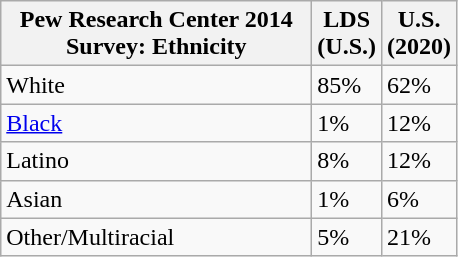<table class="wikitable floatright">
<tr>
<th style="width:200px;">Pew Research Center 2014 Survey: Ethnicity</th>
<th width="25">LDS (U.S.)</th>
<th width="25">U.S. (2020)</th>
</tr>
<tr>
<td>White</td>
<td>85%</td>
<td>62%</td>
</tr>
<tr>
<td><a href='#'>Black</a></td>
<td>1%</td>
<td>12%</td>
</tr>
<tr>
<td>Latino</td>
<td>8%</td>
<td>12%</td>
</tr>
<tr>
<td>Asian</td>
<td>1%</td>
<td>6%</td>
</tr>
<tr>
<td>Other/Multiracial</td>
<td>5%</td>
<td>21%</td>
</tr>
</table>
